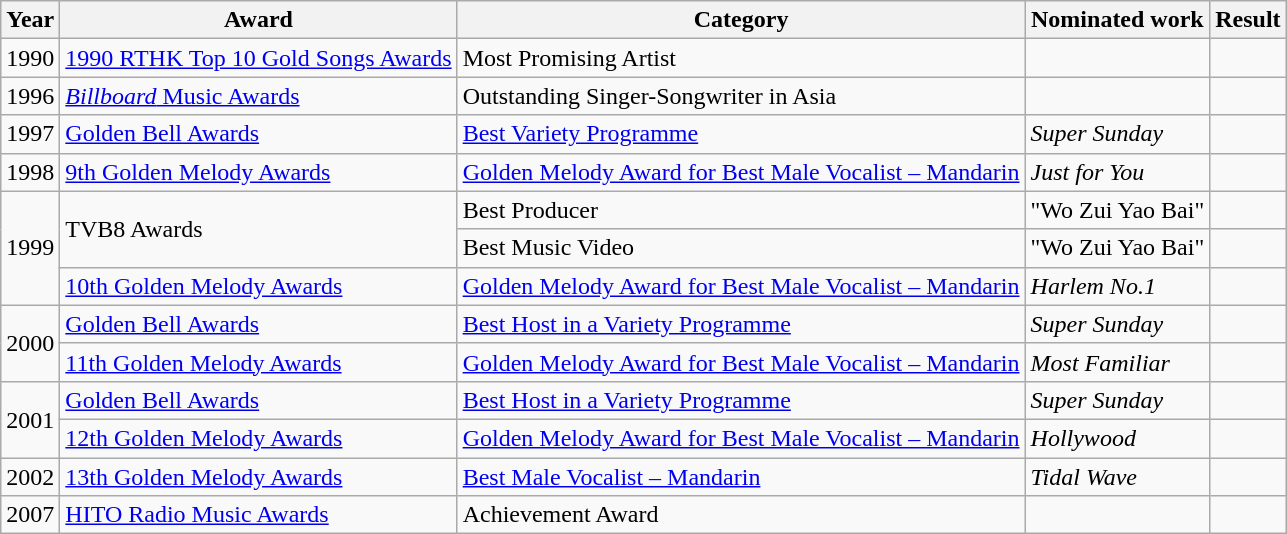<table class="wikitable sortable">
<tr>
<th>Year</th>
<th>Award</th>
<th>Category</th>
<th>Nominated work</th>
<th>Result</th>
</tr>
<tr>
<td>1990</td>
<td><a href='#'>1990 RTHK Top 10 Gold Songs Awards</a></td>
<td>Most Promising Artist</td>
<td></td>
<td></td>
</tr>
<tr>
<td>1996</td>
<td><a href='#'><em>Billboard</em> Music Awards</a></td>
<td>Outstanding Singer-Songwriter in Asia</td>
<td></td>
<td></td>
</tr>
<tr>
<td>1997</td>
<td><a href='#'>Golden Bell Awards</a></td>
<td><a href='#'>Best Variety Programme</a></td>
<td><em>Super Sunday</em></td>
<td></td>
</tr>
<tr>
<td>1998</td>
<td><a href='#'>9th Golden Melody Awards</a></td>
<td><a href='#'>Golden Melody Award for Best Male Vocalist – Mandarin</a></td>
<td><em>Just for You</em></td>
<td></td>
</tr>
<tr>
<td rowspan=3>1999</td>
<td rowspan=2>TVB8 Awards</td>
<td>Best Producer</td>
<td>"Wo Zui Yao Bai"</td>
<td></td>
</tr>
<tr>
<td>Best Music Video</td>
<td>"Wo Zui Yao Bai"</td>
<td></td>
</tr>
<tr>
<td><a href='#'>10th Golden Melody Awards</a></td>
<td><a href='#'>Golden Melody Award for Best Male Vocalist – Mandarin</a></td>
<td><em>Harlem No.1</em></td>
<td></td>
</tr>
<tr>
<td rowspan="2">2000</td>
<td><a href='#'>Golden Bell Awards</a></td>
<td><a href='#'>Best Host in a Variety Programme</a></td>
<td><em>Super Sunday</em></td>
<td></td>
</tr>
<tr>
<td><a href='#'>11th Golden Melody Awards</a></td>
<td><a href='#'>Golden Melody Award for Best Male Vocalist – Mandarin</a></td>
<td><em> Most Familiar</em></td>
<td></td>
</tr>
<tr>
<td rowspan="2">2001</td>
<td><a href='#'>Golden Bell Awards</a></td>
<td><a href='#'>Best Host in a Variety Programme</a></td>
<td><em>Super Sunday</em></td>
<td></td>
</tr>
<tr>
<td><a href='#'>12th Golden Melody Awards</a></td>
<td><a href='#'>Golden Melody Award for Best Male Vocalist – Mandarin</a></td>
<td><em> Hollywood</em></td>
<td></td>
</tr>
<tr>
<td>2002</td>
<td><a href='#'>13th Golden Melody Awards</a></td>
<td><a href='#'>Best Male Vocalist – Mandarin</a></td>
<td><em>Tidal Wave</em></td>
<td></td>
</tr>
<tr>
<td>2007</td>
<td><a href='#'>HITO Radio Music Awards</a></td>
<td>Achievement Award</td>
<td></td>
<td></td>
</tr>
</table>
